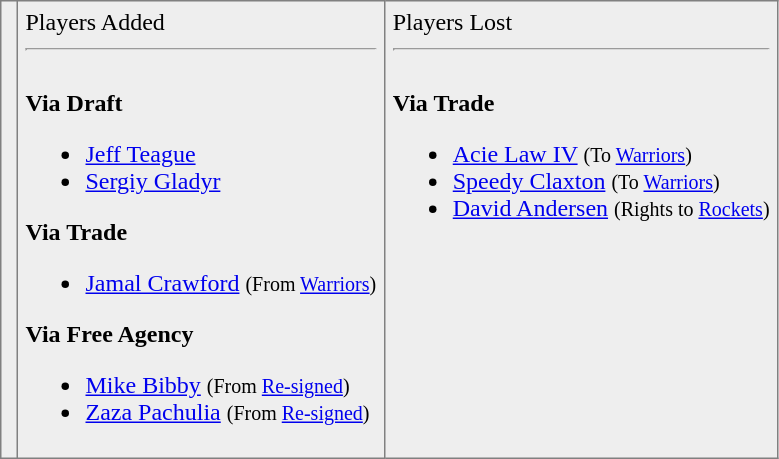<table border="1" style="border-collapse:collapse; background:#eee;"  cellpadding="5">
<tr>
<td></td>
<td valign="top">Players Added <hr><br><strong>Via Draft</strong><ul><li><a href='#'>Jeff Teague</a></li><li><a href='#'>Sergiy Gladyr</a></li></ul><strong>Via Trade</strong><ul><li><a href='#'>Jamal Crawford</a> <small>(From <a href='#'>Warriors</a>)</small></li></ul><strong>Via Free Agency</strong><ul><li><a href='#'>Mike Bibby</a> <small>(From <a href='#'>Re-signed</a>)</small></li><li><a href='#'>Zaza Pachulia</a> <small>(From <a href='#'>Re-signed</a>)</small></li></ul></td>
<td valign="top">Players Lost <hr><br><strong>Via Trade</strong><ul><li><a href='#'>Acie Law IV</a> <small>(To <a href='#'>Warriors</a>)</small></li><li><a href='#'>Speedy Claxton</a> <small>(To <a href='#'>Warriors</a>)</small></li><li><a href='#'>David Andersen</a> <small>(Rights to <a href='#'>Rockets</a>)</small></li></ul></td>
</tr>
</table>
